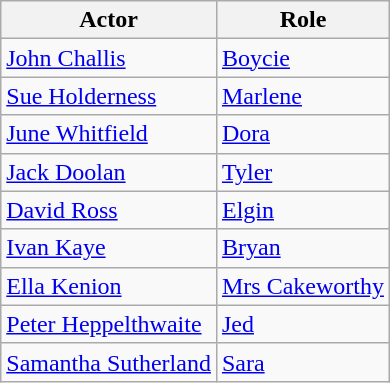<table class="wikitable">
<tr>
<th>Actor</th>
<th>Role</th>
</tr>
<tr>
<td><a href='#'>John Challis</a></td>
<td><a href='#'>Boycie</a></td>
</tr>
<tr>
<td><a href='#'>Sue Holderness</a></td>
<td><a href='#'>Marlene</a></td>
</tr>
<tr>
<td><a href='#'>June Whitfield</a></td>
<td><a href='#'>Dora</a></td>
</tr>
<tr>
<td><a href='#'>Jack Doolan</a></td>
<td><a href='#'>Tyler</a></td>
</tr>
<tr>
<td><a href='#'>David Ross</a></td>
<td><a href='#'>Elgin</a></td>
</tr>
<tr>
<td><a href='#'>Ivan Kaye</a></td>
<td><a href='#'>Bryan</a></td>
</tr>
<tr>
<td><a href='#'>Ella Kenion</a></td>
<td><a href='#'>Mrs Cakeworthy</a></td>
</tr>
<tr>
<td><a href='#'>Peter Heppelthwaite</a></td>
<td><a href='#'>Jed</a></td>
</tr>
<tr>
<td><a href='#'>Samantha Sutherland</a></td>
<td><a href='#'>Sara</a></td>
</tr>
</table>
